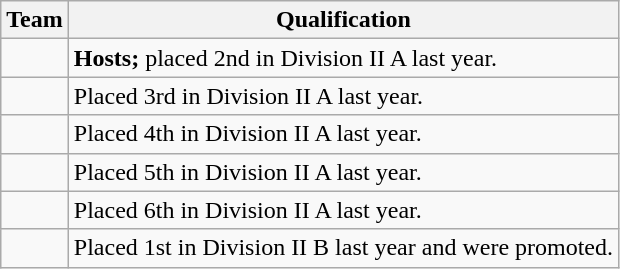<table class="wikitable">
<tr>
<th>Team</th>
<th>Qualification</th>
</tr>
<tr>
<td></td>
<td><strong>Hosts;</strong> placed 2nd in Division II A last year.</td>
</tr>
<tr>
<td></td>
<td>Placed 3rd in Division II A last year.</td>
</tr>
<tr>
<td></td>
<td>Placed 4th in Division II A last year.</td>
</tr>
<tr>
<td></td>
<td>Placed 5th in Division II A last year.</td>
</tr>
<tr>
<td></td>
<td>Placed 6th in Division II A last year.</td>
</tr>
<tr>
<td></td>
<td>Placed 1st in Division II B last year and were promoted.</td>
</tr>
</table>
